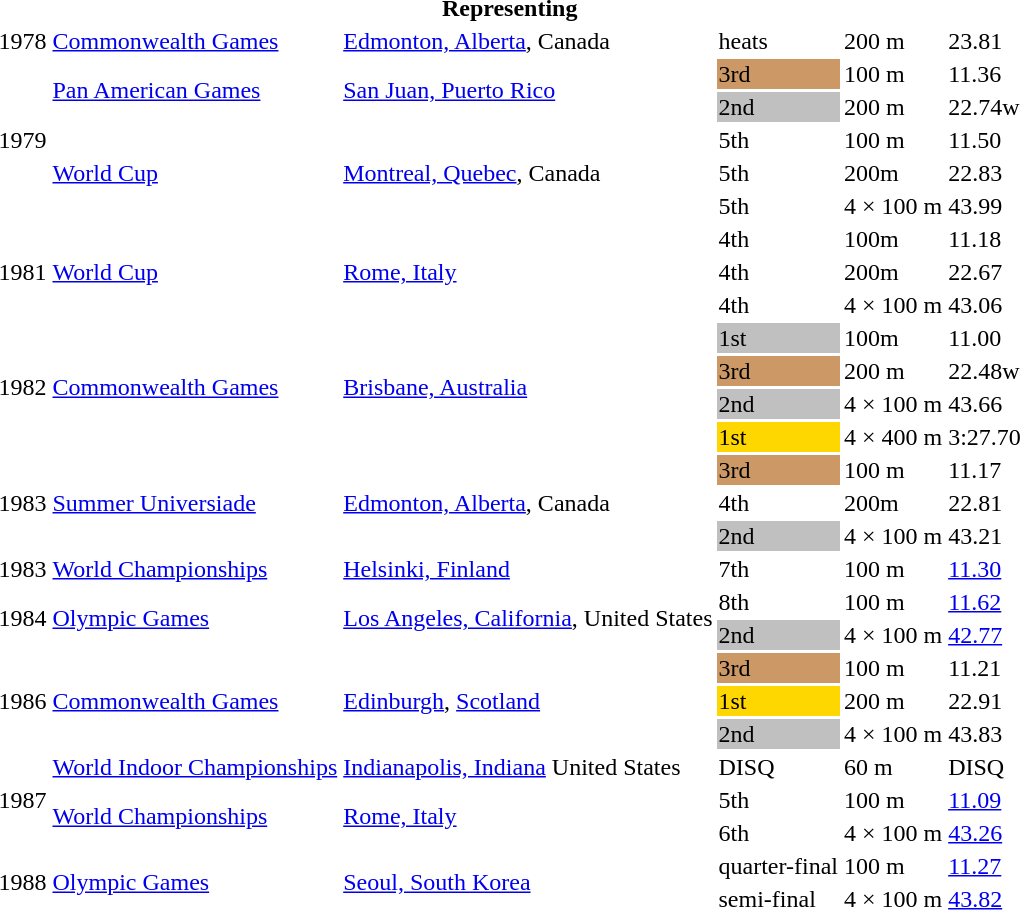<table>
<tr>
<th colspan="6">Representing </th>
</tr>
<tr>
<td>1978</td>
<td><a href='#'>Commonwealth Games</a></td>
<td><a href='#'>Edmonton, Alberta</a>, Canada</td>
<td>heats</td>
<td>200 m</td>
<td>23.81</td>
</tr>
<tr>
<td rowspan=5>1979</td>
<td rowspan=2><a href='#'>Pan American Games</a></td>
<td rowspan=2><a href='#'>San Juan, Puerto Rico</a></td>
<td bgcolor="cc9966">3rd</td>
<td>100 m</td>
<td>11.36</td>
</tr>
<tr>
<td bgcolor="silver">2nd</td>
<td>200 m</td>
<td>22.74w</td>
</tr>
<tr>
<td rowspan=3><a href='#'>World Cup</a></td>
<td rowspan=3><a href='#'>Montreal, Quebec</a>, Canada</td>
<td>5th</td>
<td>100 m</td>
<td>11.50</td>
</tr>
<tr>
<td>5th</td>
<td>200m</td>
<td>22.83</td>
</tr>
<tr>
<td>5th</td>
<td>4 × 100 m</td>
<td>43.99</td>
</tr>
<tr>
<td rowspan=3>1981</td>
<td rowspan=3><a href='#'>World Cup</a></td>
<td rowspan=3><a href='#'>Rome, Italy</a></td>
<td>4th</td>
<td>100m</td>
<td>11.18</td>
</tr>
<tr>
<td>4th</td>
<td>200m</td>
<td>22.67</td>
</tr>
<tr>
<td>4th</td>
<td>4 × 100 m</td>
<td>43.06</td>
</tr>
<tr>
<td rowspan=4>1982</td>
<td rowspan=4><a href='#'>Commonwealth Games</a></td>
<td rowspan=4><a href='#'>Brisbane, Australia</a></td>
<td bgcolor="silver">1st</td>
<td>100m</td>
<td>11.00</td>
</tr>
<tr>
<td bgcolor="cc9966">3rd</td>
<td>200 m</td>
<td>22.48w</td>
</tr>
<tr>
<td bgcolor="silver">2nd</td>
<td>4 × 100 m</td>
<td>43.66</td>
</tr>
<tr>
<td bgcolor="gold">1st</td>
<td>4 × 400 m</td>
<td>3:27.70</td>
</tr>
<tr>
<td rowspan=3>1983</td>
<td rowspan=3><a href='#'>Summer Universiade</a></td>
<td rowspan=3><a href='#'>Edmonton, Alberta</a>, Canada</td>
<td bgcolor="cc9966">3rd</td>
<td>100 m</td>
<td>11.17</td>
</tr>
<tr>
<td>4th</td>
<td>200m</td>
<td>22.81</td>
</tr>
<tr>
<td bgcolor="silver">2nd</td>
<td>4 × 100 m</td>
<td>43.21</td>
</tr>
<tr>
<td>1983</td>
<td><a href='#'>World Championships</a></td>
<td><a href='#'>Helsinki, Finland</a></td>
<td>7th</td>
<td>100 m</td>
<td><a href='#'>11.30</a></td>
</tr>
<tr>
<td rowspan=2>1984</td>
<td rowspan=2><a href='#'>Olympic Games</a></td>
<td rowspan=2><a href='#'>Los Angeles, California</a>, United States</td>
<td>8th</td>
<td>100 m</td>
<td><a href='#'>11.62</a></td>
</tr>
<tr>
<td bgcolor="silver">2nd</td>
<td>4 × 100 m</td>
<td><a href='#'>42.77</a></td>
</tr>
<tr>
<td rowspan=3>1986</td>
<td rowspan=3><a href='#'>Commonwealth Games</a></td>
<td rowspan=3><a href='#'>Edinburgh</a>, <a href='#'>Scotland</a></td>
<td bgcolor="cc9966">3rd</td>
<td>100 m</td>
<td>11.21</td>
</tr>
<tr>
<td bgcolor="gold">1st</td>
<td>200 m</td>
<td>22.91</td>
</tr>
<tr>
<td bgcolor="silver">2nd</td>
<td>4 × 100 m</td>
<td>43.83</td>
</tr>
<tr>
<td rowspan=3>1987</td>
<td><a href='#'>World Indoor Championships</a></td>
<td><a href='#'>Indianapolis, Indiana</a> United States</td>
<td>DISQ</td>
<td>60 m</td>
<td>DISQ</td>
</tr>
<tr>
<td rowspan=2><a href='#'>World Championships</a></td>
<td rowspan=2><a href='#'>Rome, Italy</a></td>
<td>5th</td>
<td>100 m</td>
<td><a href='#'>11.09</a></td>
</tr>
<tr>
<td>6th</td>
<td>4 × 100 m</td>
<td><a href='#'>43.26</a></td>
</tr>
<tr>
<td rowspan=2>1988</td>
<td rowspan=2><a href='#'>Olympic Games</a></td>
<td rowspan=2><a href='#'>Seoul, South Korea</a></td>
<td>quarter-final</td>
<td>100 m</td>
<td><a href='#'>11.27</a></td>
</tr>
<tr>
<td>semi-final</td>
<td>4 × 100 m</td>
<td><a href='#'>43.82</a></td>
</tr>
</table>
